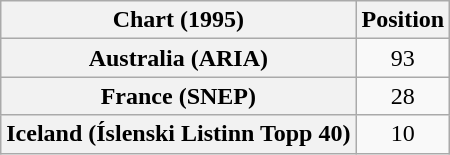<table class="wikitable sortable plainrowheaders" style="text-align:center">
<tr>
<th>Chart (1995)</th>
<th>Position</th>
</tr>
<tr>
<th scope="row">Australia (ARIA)</th>
<td>93</td>
</tr>
<tr>
<th scope="row">France (SNEP)</th>
<td>28</td>
</tr>
<tr>
<th scope="row">Iceland (Íslenski Listinn Topp 40)</th>
<td>10</td>
</tr>
</table>
